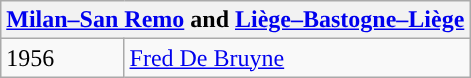<table class="wikitable">
<tr>
<th colspan=2><a href='#'>Milan–San Remo</a> and <a href='#'>Liège–Bastogne–Liège</a></th>
</tr>
<tr>
<td>1956</td>
<td> <a href='#'>Fred De Bruyne</a></td>
</tr>
</table>
